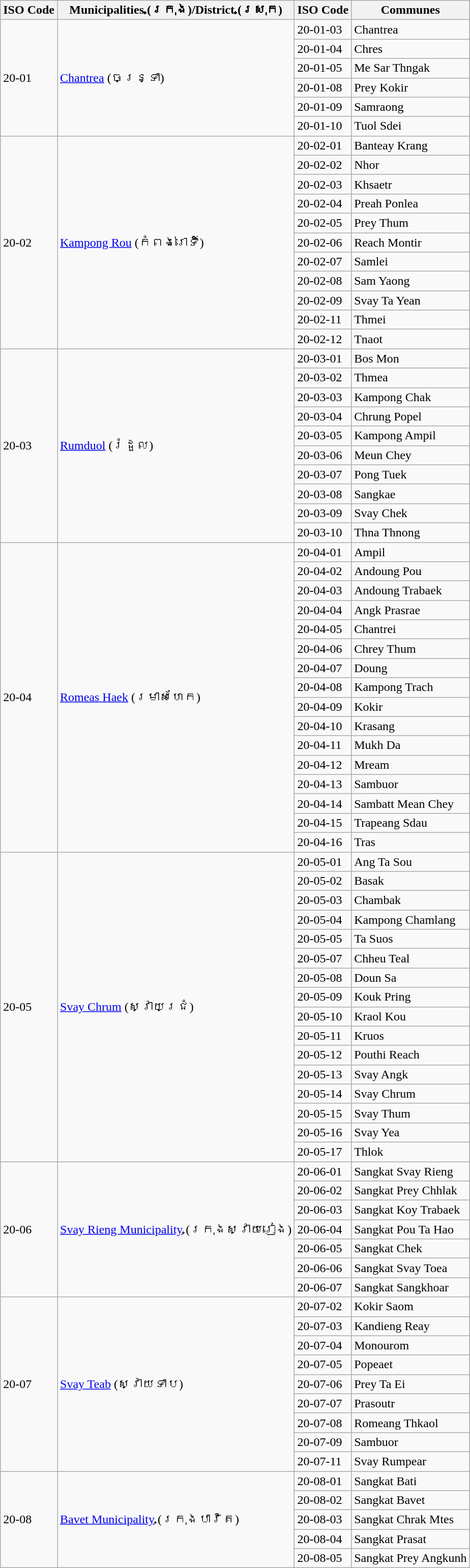<table class="wikitable">
<tr>
<th>ISO Code</th>
<th>Municipalities (ក្រុង)/District (ស្រុក)</th>
<th>ISO Code</th>
<th>Communes</th>
</tr>
<tr>
<td rowspan="6">20-01</td>
<td rowspan="6"><a href='#'>Chantrea</a> (ចន្រ្ទា)</td>
<td>20-01-03</td>
<td>Chantrea</td>
</tr>
<tr>
<td>20-01-04</td>
<td>Chres</td>
</tr>
<tr>
<td>20-01-05</td>
<td>Me Sar Thngak</td>
</tr>
<tr>
<td>20-01-08</td>
<td>Prey Kokir</td>
</tr>
<tr>
<td>20-01-09</td>
<td>Samraong</td>
</tr>
<tr>
<td>20-01-10</td>
<td>Tuol Sdei</td>
</tr>
<tr>
<td rowspan="11">20-02</td>
<td rowspan="11"><a href='#'>Kampong Rou</a> (កំពង់រោទិ៍)</td>
<td>20-02-01</td>
<td>Banteay Krang</td>
</tr>
<tr>
<td>20-02-02</td>
<td>Nhor</td>
</tr>
<tr>
<td>20-02-03</td>
<td>Khsaetr</td>
</tr>
<tr>
<td>20-02-04</td>
<td>Preah Ponlea</td>
</tr>
<tr>
<td>20-02-05</td>
<td>Prey Thum</td>
</tr>
<tr>
<td>20-02-06</td>
<td>Reach Montir</td>
</tr>
<tr>
<td>20-02-07</td>
<td>Samlei</td>
</tr>
<tr>
<td>20-02-08</td>
<td>Sam Yaong</td>
</tr>
<tr>
<td>20-02-09</td>
<td>Svay Ta Yean</td>
</tr>
<tr>
<td>20-02-11</td>
<td>Thmei</td>
</tr>
<tr>
<td>20-02-12</td>
<td>Tnaot</td>
</tr>
<tr>
<td rowspan="10">20-03</td>
<td rowspan="10"><a href='#'>Rumduol</a> (រំដួល)</td>
<td>20-03-01</td>
<td>Bos Mon</td>
</tr>
<tr>
<td>20-03-02</td>
<td>Thmea</td>
</tr>
<tr>
<td>20-03-03</td>
<td>Kampong Chak</td>
</tr>
<tr>
<td>20-03-04</td>
<td>Chrung Popel</td>
</tr>
<tr>
<td>20-03-05</td>
<td>Kampong Ampil</td>
</tr>
<tr>
<td>20-03-06</td>
<td>Meun Chey</td>
</tr>
<tr>
<td>20-03-07</td>
<td>Pong Tuek</td>
</tr>
<tr>
<td>20-03-08</td>
<td>Sangkae</td>
</tr>
<tr>
<td>20-03-09</td>
<td>Svay Chek</td>
</tr>
<tr>
<td>20-03-10</td>
<td>Thna Thnong</td>
</tr>
<tr>
<td rowspan="16">20-04</td>
<td rowspan="16"><a href='#'>Romeas Haek</a> (រមាសហែក)</td>
<td>20-04-01</td>
<td>Ampil</td>
</tr>
<tr>
<td>20-04-02</td>
<td>Andoung Pou</td>
</tr>
<tr>
<td>20-04-03</td>
<td>Andoung Trabaek</td>
</tr>
<tr>
<td>20-04-04</td>
<td>Angk Prasrae</td>
</tr>
<tr>
<td>20-04-05</td>
<td>Chantrei</td>
</tr>
<tr>
<td>20-04-06</td>
<td>Chrey Thum</td>
</tr>
<tr>
<td>20-04-07</td>
<td>Doung</td>
</tr>
<tr>
<td>20-04-08</td>
<td>Kampong Trach</td>
</tr>
<tr>
<td>20-04-09</td>
<td>Kokir</td>
</tr>
<tr>
<td>20-04-10</td>
<td>Krasang</td>
</tr>
<tr>
<td>20-04-11</td>
<td>Mukh Da</td>
</tr>
<tr>
<td>20-04-12</td>
<td>Mream</td>
</tr>
<tr>
<td>20-04-13</td>
<td>Sambuor</td>
</tr>
<tr>
<td>20-04-14</td>
<td>Sambatt Mean Chey</td>
</tr>
<tr>
<td>20-04-15</td>
<td>Trapeang Sdau</td>
</tr>
<tr>
<td>20-04-16</td>
<td>Tras</td>
</tr>
<tr>
<td rowspan="16">20-05</td>
<td rowspan="16"><a href='#'>Svay Chrum</a> (ស្វាយជ្រំ)</td>
<td>20-05-01</td>
<td>Ang Ta Sou</td>
</tr>
<tr>
<td>20-05-02</td>
<td>Basak</td>
</tr>
<tr>
<td>20-05-03</td>
<td>Chambak</td>
</tr>
<tr>
<td>20-05-04</td>
<td>Kampong Chamlang</td>
</tr>
<tr>
<td>20-05-05</td>
<td>Ta Suos</td>
</tr>
<tr>
<td>20-05-07</td>
<td>Chheu Teal</td>
</tr>
<tr>
<td>20-05-08</td>
<td>Doun Sa</td>
</tr>
<tr>
<td>20-05-09</td>
<td>Kouk Pring</td>
</tr>
<tr>
<td>20-05-10</td>
<td>Kraol Kou</td>
</tr>
<tr>
<td>20-05-11</td>
<td>Kruos</td>
</tr>
<tr>
<td>20-05-12</td>
<td>Pouthi Reach</td>
</tr>
<tr>
<td>20-05-13</td>
<td>Svay Angk</td>
</tr>
<tr>
<td>20-05-14</td>
<td>Svay Chrum</td>
</tr>
<tr>
<td>20-05-15</td>
<td>Svay Thum</td>
</tr>
<tr>
<td>20-05-16</td>
<td>Svay Yea</td>
</tr>
<tr>
<td>20-05-17</td>
<td>Thlok</td>
</tr>
<tr>
<td rowspan="7">20-06</td>
<td rowspan="7"><a href='#'>Svay Rieng Municipality</a> (ក្រុងស្វាយរៀង)</td>
<td>20-06-01</td>
<td>Sangkat Svay Rieng</td>
</tr>
<tr>
<td>20-06-02</td>
<td>Sangkat Prey Chhlak</td>
</tr>
<tr>
<td>20-06-03</td>
<td>Sangkat Koy Trabaek</td>
</tr>
<tr>
<td>20-06-04</td>
<td>Sangkat Pou Ta Hao</td>
</tr>
<tr>
<td>20-06-05</td>
<td>Sangkat Chek</td>
</tr>
<tr>
<td>20-06-06</td>
<td>Sangkat Svay Toea</td>
</tr>
<tr>
<td>20-06-07</td>
<td>Sangkat Sangkhoar</td>
</tr>
<tr>
<td rowspan="9">20-07</td>
<td rowspan="9"><a href='#'>Svay Teab</a> (ស្វាយទាប)</td>
<td>20-07-02</td>
<td>Kokir Saom</td>
</tr>
<tr>
<td>20-07-03</td>
<td>Kandieng Reay</td>
</tr>
<tr>
<td>20-07-04</td>
<td>Monourom</td>
</tr>
<tr>
<td>20-07-05</td>
<td>Popeaet</td>
</tr>
<tr>
<td>20-07-06</td>
<td>Prey Ta Ei</td>
</tr>
<tr>
<td>20-07-07</td>
<td>Prasoutr</td>
</tr>
<tr>
<td>20-07-08</td>
<td>Romeang Thkaol</td>
</tr>
<tr>
<td>20-07-09</td>
<td>Sambuor</td>
</tr>
<tr>
<td>20-07-11</td>
<td>Svay Rumpear</td>
</tr>
<tr>
<td rowspan="5">20-08</td>
<td rowspan="5"><a href='#'>Bavet Municipality</a> (ក្រុងបាវិត)</td>
<td>20-08-01</td>
<td>Sangkat Bati</td>
</tr>
<tr>
<td>20-08-02</td>
<td>Sangkat Bavet</td>
</tr>
<tr>
<td>20-08-03</td>
<td>Sangkat Chrak Mtes</td>
</tr>
<tr>
<td>20-08-04</td>
<td>Sangkat Prasat</td>
</tr>
<tr>
<td>20-08-05</td>
<td>Sangkat Prey Angkunh</td>
</tr>
</table>
